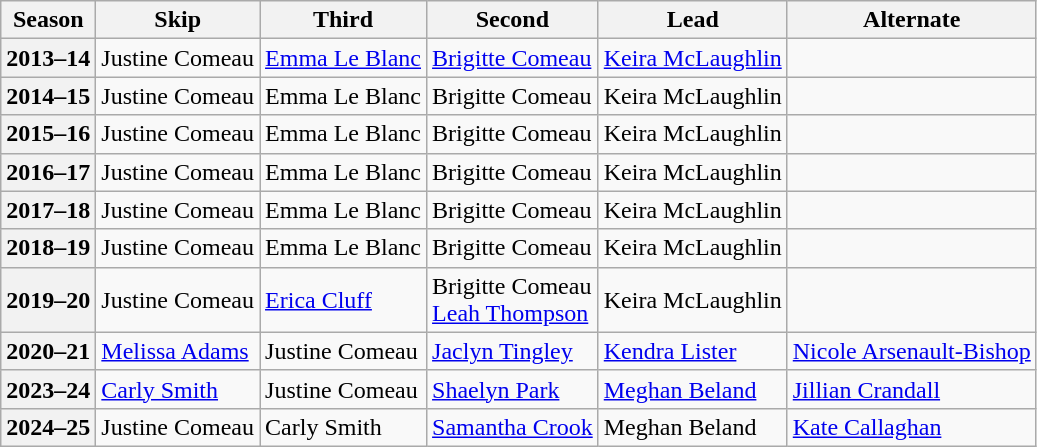<table class="wikitable">
<tr>
<th scope="col">Season</th>
<th scope="col">Skip</th>
<th scope="col">Third</th>
<th scope="col">Second</th>
<th scope="col">Lead</th>
<th scope="col">Alternate</th>
</tr>
<tr>
<th scope="row">2013–14</th>
<td>Justine Comeau</td>
<td><a href='#'>Emma Le Blanc</a></td>
<td><a href='#'>Brigitte Comeau</a></td>
<td><a href='#'>Keira McLaughlin</a></td>
<td></td>
</tr>
<tr>
<th scope="row">2014–15</th>
<td>Justine Comeau</td>
<td>Emma Le Blanc</td>
<td>Brigitte Comeau</td>
<td>Keira McLaughlin</td>
<td></td>
</tr>
<tr>
<th scope="row">2015–16</th>
<td>Justine Comeau</td>
<td>Emma Le Blanc</td>
<td>Brigitte Comeau</td>
<td>Keira McLaughlin</td>
<td></td>
</tr>
<tr>
<th scope="row">2016–17</th>
<td>Justine Comeau</td>
<td>Emma Le Blanc</td>
<td>Brigitte Comeau</td>
<td>Keira McLaughlin</td>
<td></td>
</tr>
<tr>
<th scope="row">2017–18</th>
<td>Justine Comeau</td>
<td>Emma Le Blanc</td>
<td>Brigitte Comeau</td>
<td>Keira McLaughlin</td>
<td></td>
</tr>
<tr>
<th scope="row">2018–19</th>
<td>Justine Comeau</td>
<td>Emma Le Blanc</td>
<td>Brigitte Comeau</td>
<td>Keira McLaughlin</td>
<td></td>
</tr>
<tr>
<th scope="row">2019–20</th>
<td>Justine Comeau</td>
<td><a href='#'>Erica Cluff</a></td>
<td>Brigitte Comeau <br> <a href='#'>Leah Thompson</a></td>
<td>Keira McLaughlin</td>
<td></td>
</tr>
<tr>
<th scope="row">2020–21</th>
<td><a href='#'>Melissa Adams</a></td>
<td>Justine Comeau</td>
<td><a href='#'>Jaclyn Tingley</a></td>
<td><a href='#'>Kendra Lister</a></td>
<td><a href='#'>Nicole Arsenault-Bishop</a></td>
</tr>
<tr>
<th scope="row">2023–24</th>
<td><a href='#'>Carly Smith</a></td>
<td>Justine Comeau</td>
<td><a href='#'>Shaelyn Park</a></td>
<td><a href='#'>Meghan Beland</a></td>
<td><a href='#'>Jillian Crandall</a></td>
</tr>
<tr>
<th scope="row">2024–25</th>
<td>Justine Comeau</td>
<td>Carly Smith</td>
<td><a href='#'>Samantha Crook</a></td>
<td>Meghan Beland</td>
<td><a href='#'>Kate Callaghan</a></td>
</tr>
</table>
